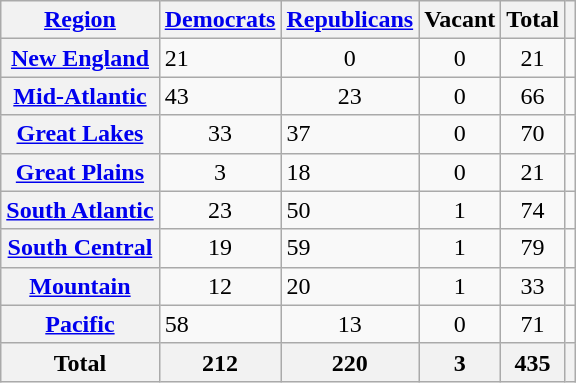<table class= "wikitable sortable plainrowheaders">
<tr>
<th scope="col"><a href='#'>Region</a></th>
<th scope="col"><a href='#'>Democrats</a></th>
<th scope="col"><a href='#'>Republicans</a></th>
<th scope="col">Vacant</th>
<th scope="col">Total</th>
<th scope="col" class=unsortable></th>
</tr>
<tr>
<th scope="row"><a href='#'>New England</a></th>
<td>21</td>
<td style="text-align:center;">0</td>
<td style="text-align:center;">0</td>
<td style="text-align:center;">21</td>
<td></td>
</tr>
<tr>
<th scope="row"><a href='#'>Mid-Atlantic</a></th>
<td>43</td>
<td style="text-align:center;">23</td>
<td style="text-align:center;">0</td>
<td style="text-align:center;">66</td>
<td></td>
</tr>
<tr>
<th scope="row"><a href='#'>Great Lakes</a></th>
<td style="text-align:center;">33</td>
<td>37</td>
<td style="text-align:center;">0</td>
<td style="text-align:center;">70</td>
<td></td>
</tr>
<tr>
<th scope="row"><a href='#'>Great Plains</a></th>
<td style="text-align:center;">3</td>
<td>18</td>
<td style="text-align:center;">0</td>
<td style="text-align:center;">21</td>
<td></td>
</tr>
<tr>
<th scope="row"><a href='#'>South Atlantic</a></th>
<td style="text-align:center;">23</td>
<td>50</td>
<td style="text-align:center;">1</td>
<td style="text-align:center;">74</td>
<td></td>
</tr>
<tr>
<th scope="row"><a href='#'>South Central</a></th>
<td style="text-align:center;">19</td>
<td>59</td>
<td style="text-align:center;">1</td>
<td style="text-align:center;">79</td>
<td></td>
</tr>
<tr>
<th scope="row"><a href='#'>Mountain</a></th>
<td style="text-align:center;">12</td>
<td>20</td>
<td style="text-align:center;">1</td>
<td style="text-align:center;">33</td>
<td></td>
</tr>
<tr>
<th scope="row"><a href='#'>Pacific</a></th>
<td>58</td>
<td style="text-align:center;">13</td>
<td style="text-align:center;">0</td>
<td style="text-align:center;">71</td>
<td></td>
</tr>
<tr>
<th scope="row">Total</th>
<th>212</th>
<th>220</th>
<th>3</th>
<th>435</th>
<th></th>
</tr>
</table>
